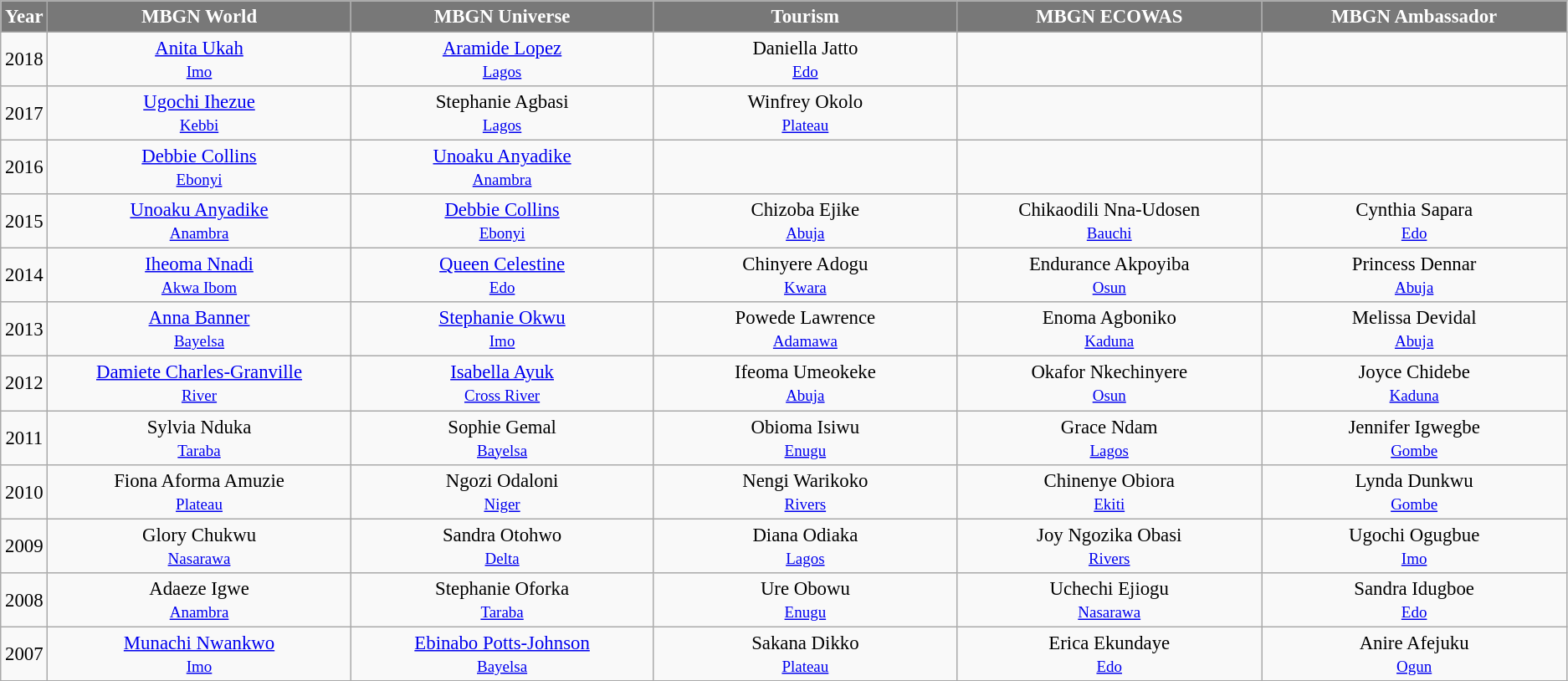<table class="wikitable sortable" style="font-size: 95%; text-align:center;">
<tr>
<th width="30" style="background-color:#787878;color:#FFFFFF;">Year</th>
<th width="250" style="background-color:#787878;color:#FFFFFF;">MBGN World</th>
<th width="250" style="background-color:#787878;color:#FFFFFF;">MBGN Universe</th>
<th width="250" style="background-color:#787878;color:#FFFFFF;">Tourism</th>
<th width="250" style="background-color:#787878;color:#FFFFFF;">MBGN ECOWAS</th>
<th width="250" style="background-color:#787878;color:#FFFFFF;">MBGN Ambassador</th>
</tr>
<tr>
<td>2018</td>
<td><a href='#'>Anita Ukah</a><br><a href='#'><small>Imo</small></a></td>
<td><a href='#'>Aramide Lopez</a><br><a href='#'><small>Lagos</small></a></td>
<td>Daniella Jatto<br><small><a href='#'>Edo</a></small></td>
<td></td>
<td></td>
</tr>
<tr>
<td>2017</td>
<td><a href='#'>Ugochi Ihezue</a><br><a href='#'><small>Kebbi</small></a></td>
<td>Stephanie Agbasi<br><a href='#'><small>Lagos</small></a></td>
<td>Winfrey Okolo<br><a href='#'><small>Plateau</small></a></td>
<td></td>
<td></td>
</tr>
<tr>
<td>2016</td>
<td><a href='#'>Debbie Collins</a><br><small><a href='#'>Ebonyi</a></small></td>
<td><a href='#'>Unoaku Anyadike</a><br><small><a href='#'>Anambra</a></small></td>
<td></td>
<td></td>
<td></td>
</tr>
<tr>
<td>2015</td>
<td><a href='#'>Unoaku Anyadike</a><br><small><a href='#'>Anambra</a></small></td>
<td><a href='#'>Debbie Collins</a><br><small><a href='#'>Ebonyi</a></small></td>
<td>Chizoba Ejike<br><small><a href='#'>Abuja</a></small></td>
<td>Chikaodili Nna-Udosen<br><small><a href='#'>Bauchi</a></small></td>
<td>Cynthia Sapara<br><small><a href='#'>Edo</a></small></td>
</tr>
<tr>
<td>2014</td>
<td><a href='#'>Iheoma Nnadi</a><br><small><a href='#'>Akwa Ibom</a></small></td>
<td><a href='#'>Queen Celestine</a><br><small><a href='#'>Edo</a></small></td>
<td>Chinyere Adogu<br><small><a href='#'>Kwara</a></small></td>
<td>Endurance Akpoyiba<br><small><a href='#'>Osun</a></small></td>
<td>Princess Dennar<br><small><a href='#'>Abuja</a></small></td>
</tr>
<tr>
<td>2013</td>
<td><a href='#'>Anna Banner</a><br><small><a href='#'>Bayelsa</a></small></td>
<td><a href='#'>Stephanie Okwu</a><br><small><a href='#'>Imo</a></small></td>
<td>Powede Lawrence<br><small><a href='#'>Adamawa</a></small></td>
<td>Enoma Agboniko<br><small><a href='#'>Kaduna</a></small></td>
<td>Melissa Devidal<br><small><a href='#'>Abuja</a></small></td>
</tr>
<tr>
<td>2012</td>
<td><a href='#'>Damiete Charles-Granville</a> <br><small><a href='#'>River</a></small></td>
<td><a href='#'>Isabella Ayuk</a> <br><small><a href='#'>Cross River</a></small></td>
<td>Ifeoma Umeokeke<br><small><a href='#'>Abuja</a></small></td>
<td>Okafor Nkechinyere<br><small><a href='#'>Osun</a></small></td>
<td>Joyce Chidebe<br><small><a href='#'>Kaduna</a></small></td>
</tr>
<tr>
<td>2011</td>
<td>Sylvia Nduka<br><small><a href='#'>Taraba</a></small></td>
<td>Sophie Gemal<br><small><a href='#'>Bayelsa</a></small></td>
<td>Obioma Isiwu<br><small><a href='#'>Enugu</a></small></td>
<td>Grace Ndam<br><small><a href='#'>Lagos</a></small></td>
<td>Jennifer Igwegbe<br><small><a href='#'>Gombe</a></small></td>
</tr>
<tr>
<td>2010</td>
<td>Fiona Aforma Amuzie<br><small><a href='#'>Plateau</a></small></td>
<td>Ngozi Odaloni<br><small><a href='#'>Niger</a></small></td>
<td>Nengi Warikoko<br><small><a href='#'>Rivers</a></small></td>
<td>Chinenye Obiora<br><small><a href='#'>Ekiti</a></small></td>
<td>Lynda Dunkwu<br><small><a href='#'>Gombe</a></small></td>
</tr>
<tr>
<td>2009</td>
<td>Glory Chukwu<br><small><a href='#'>Nasarawa</a></small></td>
<td>Sandra Otohwo<br><small><a href='#'>Delta</a></small></td>
<td>Diana Odiaka <br><small><a href='#'>Lagos</a></small></td>
<td>Joy Ngozika Obasi  <br><small><a href='#'>Rivers</a></small></td>
<td>Ugochi Ogugbue<br><small><a href='#'>Imo</a></small></td>
</tr>
<tr>
<td>2008</td>
<td>Adaeze Igwe<br><small><a href='#'>Anambra</a></small></td>
<td>Stephanie Oforka<br><small><a href='#'>Taraba</a></small></td>
<td>Ure Obowu<br><small><a href='#'>Enugu</a></small></td>
<td>Uchechi Ejiogu<br><small><a href='#'>Nasarawa</a></small></td>
<td>Sandra Idugboe<br><small><a href='#'>Edo</a></small></td>
</tr>
<tr>
<td>2007</td>
<td><a href='#'>Munachi Nwankwo</a><br><small><a href='#'>Imo</a></small></td>
<td><a href='#'>Ebinabo Potts-Johnson</a><br><small><a href='#'>Bayelsa</a></small></td>
<td>Sakana Dikko<br><small><a href='#'>Plateau</a></small></td>
<td>Erica Ekundaye<br><small><a href='#'>Edo</a></small></td>
<td>Anire Afejuku<br><small><a href='#'>Ogun</a></small></td>
</tr>
<tr>
</tr>
</table>
